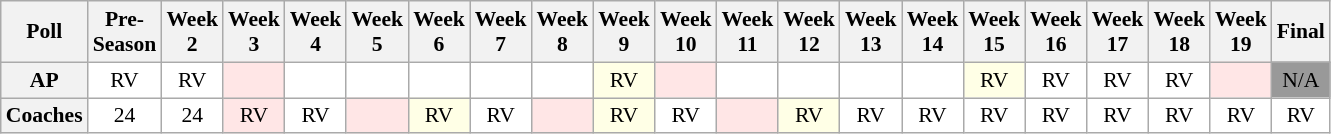<table class="wikitable" style="white-space:nowrap;font-size:90%">
<tr>
<th>Poll</th>
<th>Pre-<br>Season</th>
<th>Week<br>2</th>
<th>Week<br>3</th>
<th>Week<br>4</th>
<th>Week<br>5</th>
<th>Week<br>6</th>
<th>Week<br>7</th>
<th>Week<br>8</th>
<th>Week<br>9</th>
<th>Week<br>10</th>
<th>Week<br>11</th>
<th>Week<br>12</th>
<th>Week<br>13</th>
<th>Week<br>14</th>
<th>Week<br>15</th>
<th>Week<br>16</th>
<th>Week<br>17</th>
<th>Week<br>18</th>
<th>Week<br>19</th>
<th>Final</th>
</tr>
<tr style="text-align:center;">
<th>AP</th>
<td style="background:#FFF;">RV</td>
<td style="background:#FFF;">RV</td>
<td style="background:#FFE6E6;"></td>
<td style="background:#FFF;"></td>
<td style="background:#FFF;"></td>
<td style="background:#FFF;"></td>
<td style="background:#FFF;"></td>
<td style="background:#FFF;"></td>
<td style="background:#FFFFE6;">RV</td>
<td style="background:#FFE6E6;"></td>
<td style="background:#FFF;"></td>
<td style="background:#FFF;"></td>
<td style="background:#FFF;"></td>
<td style="background:#FFF;"></td>
<td style="background:#FFFFE6;">RV</td>
<td style="background:#FFF;">RV</td>
<td style="background:#FFF;">RV</td>
<td style="background:#FFF;">RV</td>
<td style="background:#FFE6E6;"></td>
<td style="background:#999;">N/A</td>
</tr>
<tr style="text-align:center;">
<th>Coaches</th>
<td style="background:#FFF;">24</td>
<td style="background:#FFF;">24</td>
<td style="background:#FFE6E6;">RV</td>
<td style="background:#FFF;">RV</td>
<td style="background:#FFE6E6;"></td>
<td style="background:#FFFFE6;">RV</td>
<td style="background:#FFF;">RV</td>
<td style="background:#FFE6E6;"></td>
<td style="background:#FFFFE6;">RV</td>
<td style="background:#FFF;">RV</td>
<td style="background:#FFE6E6;"></td>
<td style="background:#FFFFE6;">RV</td>
<td style="background:#FFF;">RV</td>
<td style="background:#FFF;">RV</td>
<td style="background:#FFF;">RV</td>
<td style="background:#FFF;">RV</td>
<td style="background:#FFF;">RV</td>
<td style="background:#FFF;">RV</td>
<td style="background:#FFF;">RV</td>
<td style="background:#FFF;">RV</td>
</tr>
</table>
